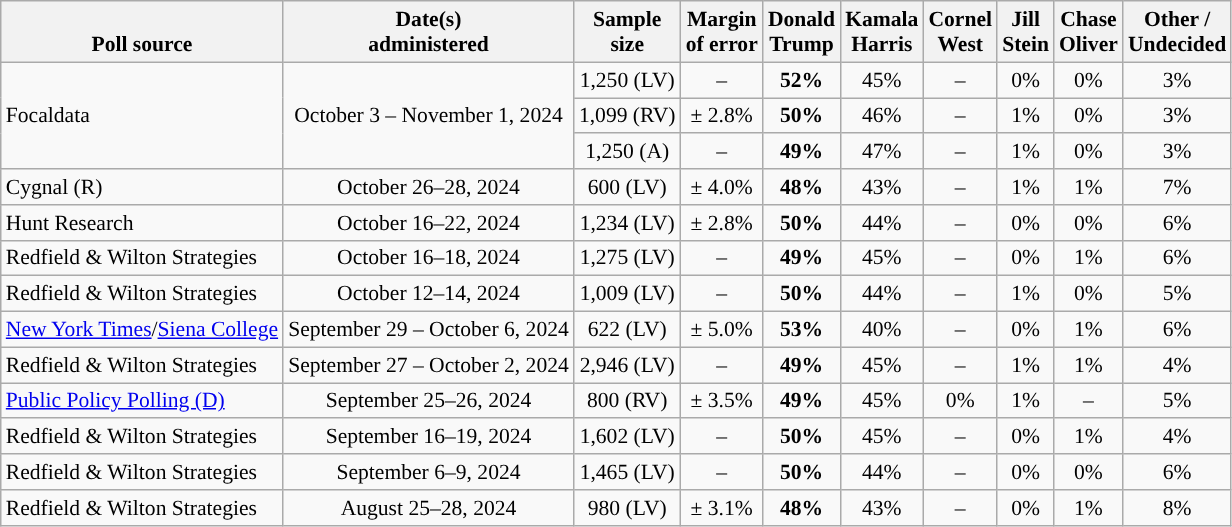<table class="wikitable sortable mw-datatable" style="font-size:90%;text-align:center;line-height:17px">
<tr valign="bottom">
<th>Poll source</th>
<th>Date(s)<br>administered</th>
<th>Sample<br>size</th>
<th>Margin<br>of error</th>
<th class="unsortable">Donald<br>Trump<br></th>
<th class="unsortable">Kamala<br>Harris<br></th>
<th class="unsortable">Cornel<br>West<br></th>
<th class="unsortable">Jill<br>Stein<br></th>
<th class="unsortable">Chase<br>Oliver<br></th>
<th class="unsortable">Other /<br>Undecided</th>
</tr>
<tr>
<td rowspan="3" style="text-align:left;">Focaldata</td>
<td rowspan="3">October 3 – November 1, 2024</td>
<td>1,250 (LV)</td>
<td>–</td>
<td style="background-color:"><strong>52%</strong></td>
<td>45%</td>
<td>–</td>
<td>0%</td>
<td>0%</td>
<td>3%</td>
</tr>
<tr>
<td>1,099 (RV)</td>
<td>± 2.8%</td>
<td style="background-color:"><strong>50%</strong></td>
<td>46%</td>
<td>–</td>
<td>1%</td>
<td>0%</td>
<td>3%</td>
</tr>
<tr>
<td>1,250 (A)</td>
<td>–</td>
<td style="background-color:"><strong>49%</strong></td>
<td>47%</td>
<td>–</td>
<td>1%</td>
<td>0%</td>
<td>3%</td>
</tr>
<tr>
<td style="text-align:left;">Cygnal (R)</td>
<td data-sort-value="2024-10-28">October 26–28, 2024</td>
<td>600 (LV)</td>
<td>± 4.0%</td>
<td style="background-color:"><strong>48%</strong></td>
<td>43%</td>
<td>–</td>
<td>1%</td>
<td>1%</td>
<td>7%</td>
</tr>
<tr>
<td style="text-align:left;">Hunt Research</td>
<td data-sort-value="2024-10-20">October 16–22, 2024</td>
<td>1,234 (LV)</td>
<td>± 2.8%</td>
<td style="background-color:"><strong>50%</strong></td>
<td>44%</td>
<td>–</td>
<td>0%</td>
<td>0%</td>
<td>6%</td>
</tr>
<tr>
<td style="text-align:left;">Redfield & Wilton Strategies</td>
<td data-sort-value="2024-10-18">October 16–18, 2024</td>
<td>1,275 (LV)</td>
<td>–</td>
<td style="background-color:"><strong>49%</strong></td>
<td>45%</td>
<td>–</td>
<td>0%</td>
<td>1%</td>
<td>6%</td>
</tr>
<tr>
<td style="text-align:left;">Redfield & Wilton Strategies</td>
<td data-sort-value="2024-10-14">October 12–14, 2024</td>
<td>1,009 (LV)</td>
<td>–</td>
<td style="background-color:"><strong>50%</strong></td>
<td>44%</td>
<td>–</td>
<td>1%</td>
<td>0%</td>
<td>5%</td>
</tr>
<tr>
<td style="text-align:left;"><a href='#'>New York Times</a>/<a href='#'>Siena College</a></td>
<td data-sort-value="2024-10-06">September 29 – October 6, 2024</td>
<td>622 (LV)</td>
<td>± 5.0%</td>
<td style="background-color:"><strong>53%</strong></td>
<td>40%</td>
<td>–</td>
<td>0%</td>
<td>1%</td>
<td>6%</td>
</tr>
<tr>
<td style="text-align:left;">Redfield & Wilton Strategies</td>
<td data-sort-value="2024-10-02">September 27 – October 2, 2024</td>
<td>2,946 (LV)</td>
<td>–</td>
<td style="background-color:"><strong>49%</strong></td>
<td>45%</td>
<td>–</td>
<td>1%</td>
<td>1%</td>
<td>4%</td>
</tr>
<tr>
<td style="text-align:left;"><a href='#'>Public Policy Polling (D)</a></td>
<td data-sort-value="2024-09-25">September 25–26, 2024</td>
<td>800 (RV)</td>
<td>± 3.5%</td>
<td style="background-color:"><strong>49%</strong></td>
<td>45%</td>
<td>0%</td>
<td>1%</td>
<td>–</td>
<td>5%</td>
</tr>
<tr>
<td style="text-align:left;">Redfield & Wilton Strategies</td>
<td data-sort-value="2024-09-19">September 16–19, 2024</td>
<td>1,602 (LV)</td>
<td>–</td>
<td style="background-color:"><strong>50%</strong></td>
<td>45%</td>
<td>–</td>
<td>0%</td>
<td>1%</td>
<td>4%</td>
</tr>
<tr>
<td style="text-align:left;">Redfield & Wilton Strategies</td>
<td data-sort-value="2024-09-06">September 6–9, 2024</td>
<td>1,465 (LV)</td>
<td>–</td>
<td style="background-color:"><strong>50%</strong></td>
<td>44%</td>
<td>–</td>
<td>0%</td>
<td>0%</td>
<td>6%</td>
</tr>
<tr>
<td style="text-align:left;">Redfield & Wilton Strategies</td>
<td data-sort-value="2024-08-28">August 25–28, 2024</td>
<td>980 (LV)</td>
<td>± 3.1%</td>
<td style="background-color:"><strong>48%</strong></td>
<td>43%</td>
<td>–</td>
<td>0%</td>
<td>1%</td>
<td>8%</td>
</tr>
</table>
